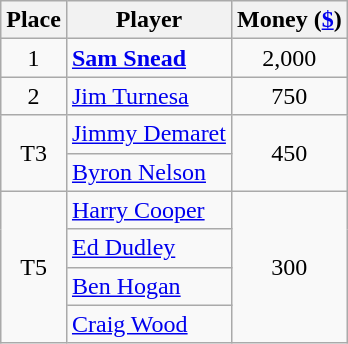<table class=wikitable>
<tr>
<th>Place</th>
<th>Player</th>
<th>Money (<a href='#'>$</a>)</th>
</tr>
<tr>
<td align=center>1</td>
<td> <strong><a href='#'>Sam Snead</a></strong></td>
<td align=center>2,000</td>
</tr>
<tr>
<td align=center>2</td>
<td> <a href='#'>Jim Turnesa</a></td>
<td align=center>750</td>
</tr>
<tr>
<td align=center rowspan=2>T3</td>
<td> <a href='#'>Jimmy Demaret</a></td>
<td align=center rowspan=2>450</td>
</tr>
<tr>
<td> <a href='#'>Byron Nelson</a></td>
</tr>
<tr>
<td align=center rowspan=4>T5</td>
<td> <a href='#'>Harry Cooper</a></td>
<td align=center rowspan=4>300</td>
</tr>
<tr>
<td> <a href='#'>Ed Dudley</a></td>
</tr>
<tr>
<td> <a href='#'>Ben Hogan</a></td>
</tr>
<tr>
<td> <a href='#'>Craig Wood</a></td>
</tr>
</table>
